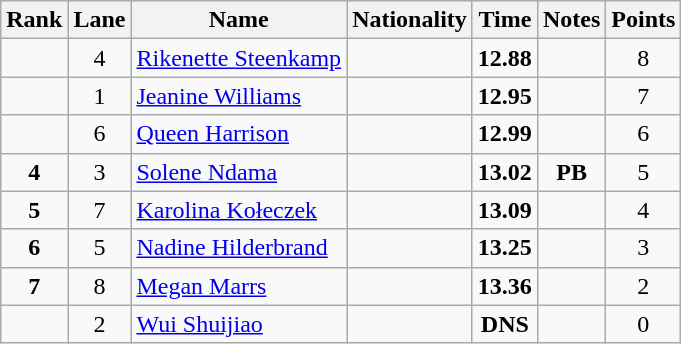<table class="wikitable sortable" style="text-align:center">
<tr>
<th>Rank</th>
<th>Lane</th>
<th>Name</th>
<th>Nationality</th>
<th>Time</th>
<th>Notes</th>
<th>Points</th>
</tr>
<tr>
<td></td>
<td>4</td>
<td align=left><a href='#'>Rikenette Steenkamp</a></td>
<td align=left></td>
<td><strong>12.88</strong></td>
<td></td>
<td>8</td>
</tr>
<tr>
<td></td>
<td>1</td>
<td align=left><a href='#'>Jeanine Williams</a></td>
<td align=left></td>
<td><strong>12.95</strong></td>
<td></td>
<td>7</td>
</tr>
<tr>
<td></td>
<td>6</td>
<td align=left><a href='#'>Queen Harrison</a></td>
<td align=left></td>
<td><strong>12.99</strong></td>
<td></td>
<td>6</td>
</tr>
<tr>
<td><strong>4</strong></td>
<td>3</td>
<td align=left><a href='#'>Solene Ndama</a></td>
<td align=left></td>
<td><strong>13.02</strong></td>
<td><strong>PB </strong></td>
<td>5</td>
</tr>
<tr>
<td><strong>5</strong></td>
<td>7</td>
<td align=left><a href='#'>Karolina Kołeczek</a></td>
<td align=left></td>
<td><strong>13.09</strong></td>
<td></td>
<td>4</td>
</tr>
<tr>
<td><strong>6</strong></td>
<td>5</td>
<td align=left><a href='#'>Nadine Hilderbrand</a></td>
<td align=left></td>
<td><strong>13.25</strong></td>
<td></td>
<td>3</td>
</tr>
<tr>
<td><strong>7</strong></td>
<td>8</td>
<td align=left><a href='#'>Megan Marrs</a></td>
<td align=left></td>
<td><strong>13.36</strong></td>
<td></td>
<td>2</td>
</tr>
<tr>
<td></td>
<td>2</td>
<td align=left><a href='#'>Wui Shuijiao</a></td>
<td align=left></td>
<td><strong>DNS </strong></td>
<td></td>
<td>0</td>
</tr>
</table>
